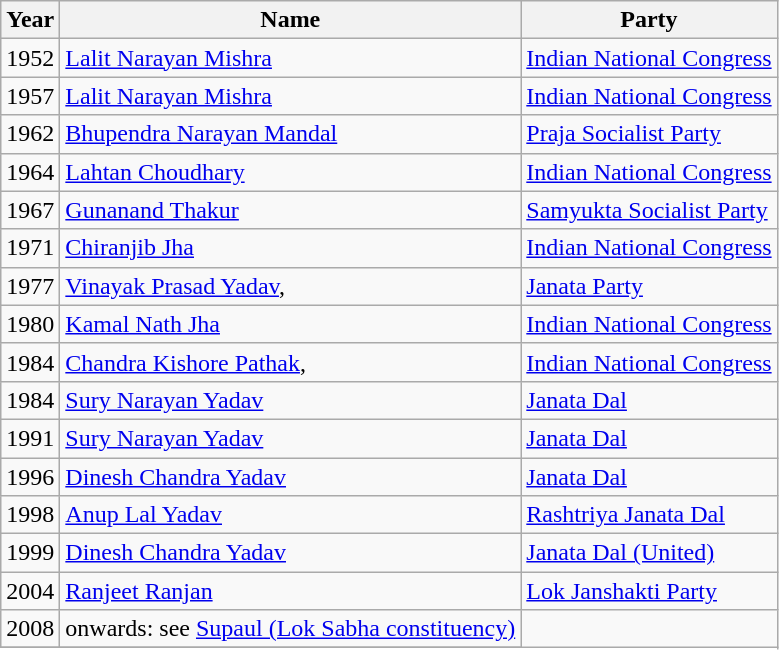<table class="wikitable sortable">
<tr>
<th>Year</th>
<th>Name</th>
<th colspan="2">Party</th>
</tr>
<tr>
<td>1952</td>
<td><a href='#'>Lalit Narayan Mishra</a></td>
<td><a href='#'>Indian National Congress</a></td>
</tr>
<tr>
<td>1957</td>
<td><a href='#'>Lalit Narayan Mishra</a></td>
<td><a href='#'>Indian National Congress</a></td>
</tr>
<tr>
<td>1962</td>
<td><a href='#'>Bhupendra Narayan Mandal</a></td>
<td><a href='#'>Praja Socialist Party</a></td>
</tr>
<tr>
<td>1964</td>
<td><a href='#'>Lahtan Choudhary</a></td>
<td><a href='#'>Indian National Congress</a></td>
</tr>
<tr>
<td>1967</td>
<td><a href='#'>Gunanand Thakur</a></td>
<td><a href='#'>Samyukta Socialist Party</a></td>
</tr>
<tr>
<td>1971</td>
<td><a href='#'>Chiranjib Jha</a></td>
<td><a href='#'>Indian National Congress</a></td>
</tr>
<tr>
<td>1977</td>
<td><a href='#'>Vinayak Prasad Yadav</a>,</td>
<td><a href='#'>Janata Party</a></td>
</tr>
<tr>
<td>1980</td>
<td><a href='#'>Kamal Nath Jha</a></td>
<td><a href='#'>Indian National Congress</a></td>
</tr>
<tr>
<td>1984</td>
<td><a href='#'>Chandra Kishore Pathak</a>,</td>
<td><a href='#'>Indian National Congress</a></td>
</tr>
<tr>
<td>1984</td>
<td><a href='#'>Sury Narayan Yadav</a></td>
<td><a href='#'>Janata Dal</a></td>
</tr>
<tr>
<td>1991</td>
<td><a href='#'>Sury Narayan Yadav</a></td>
<td><a href='#'>Janata Dal</a></td>
</tr>
<tr>
<td>1996</td>
<td><a href='#'>Dinesh Chandra Yadav</a></td>
<td><a href='#'>Janata Dal</a></td>
</tr>
<tr>
<td>1998</td>
<td><a href='#'>Anup Lal Yadav</a></td>
<td><a href='#'>Rashtriya Janata Dal</a></td>
</tr>
<tr>
<td>1999</td>
<td><a href='#'>Dinesh Chandra Yadav</a></td>
<td><a href='#'>Janata Dal (United)</a></td>
</tr>
<tr>
<td>2004</td>
<td><a href='#'>Ranjeet Ranjan</a></td>
<td><a href='#'>Lok Janshakti Party</a></td>
</tr>
<tr>
<td>2008</td>
<td>onwards: see <a href='#'>Supaul (Lok Sabha constituency)</a></td>
</tr>
<tr>
</tr>
</table>
